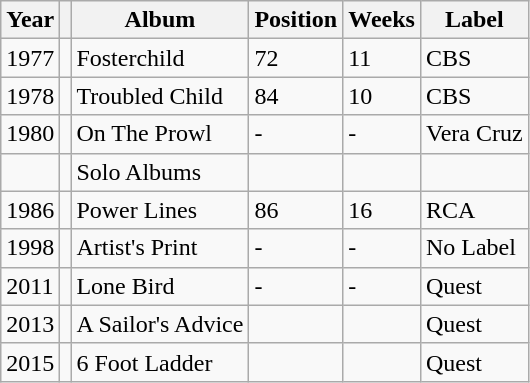<table class="wikitable sortable">
<tr>
<th>Year</th>
<th></th>
<th>Album</th>
<th>Position</th>
<th>Weeks</th>
<th>Label</th>
</tr>
<tr>
<td>1977</td>
<td></td>
<td>Fosterchild</td>
<td>72</td>
<td>11</td>
<td>CBS</td>
</tr>
<tr>
<td>1978</td>
<td></td>
<td>Troubled Child</td>
<td>84</td>
<td>10</td>
<td>CBS</td>
</tr>
<tr>
<td>1980</td>
<td></td>
<td>On The Prowl</td>
<td>-</td>
<td>-</td>
<td>Vera Cruz</td>
</tr>
<tr>
<td></td>
<td></td>
<td>Solo Albums</td>
<td></td>
<td></td>
<td></td>
</tr>
<tr>
<td>1986</td>
<td></td>
<td>Power Lines</td>
<td>86</td>
<td>16</td>
<td>RCA</td>
</tr>
<tr>
<td>1998</td>
<td></td>
<td>Artist's Print</td>
<td>-</td>
<td>-</td>
<td>No Label</td>
</tr>
<tr>
<td>2011</td>
<td></td>
<td>Lone Bird</td>
<td>-</td>
<td>-</td>
<td>Quest</td>
</tr>
<tr>
<td>2013</td>
<td></td>
<td>A Sailor's Advice</td>
<td></td>
<td></td>
<td>Quest</td>
</tr>
<tr>
<td>2015</td>
<td></td>
<td>6 Foot Ladder</td>
<td></td>
<td></td>
<td>Quest</td>
</tr>
</table>
